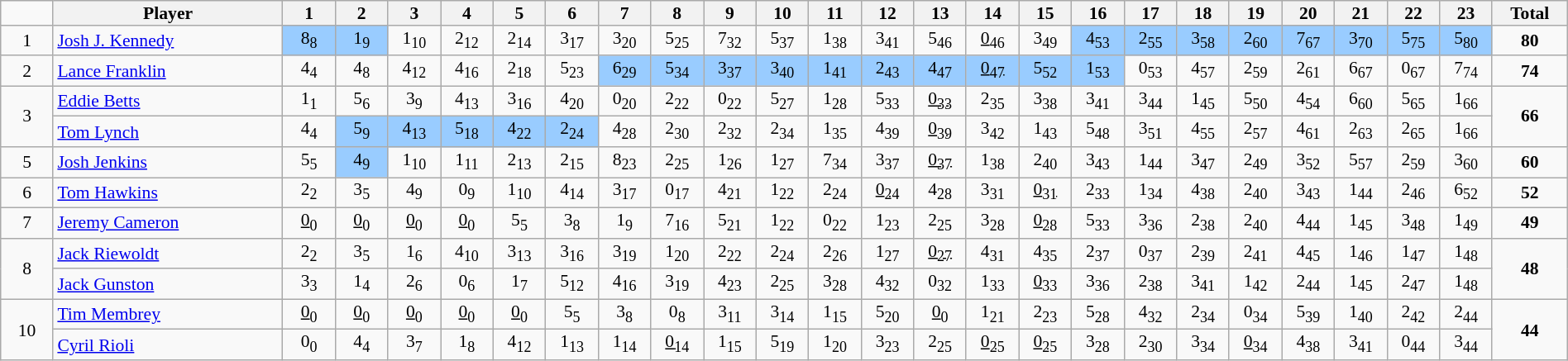<table class="wikitable nowraplinks" style="text-align:center; line-height: 90%; font-size:90%;" width=100%>
<tr>
<td width=20></td>
<th width=110 abbr="Position">Player</th>
<th width=20 abbr="Round 1">1</th>
<th width=20 abbr="Round 2">2</th>
<th width=20 abbr="Round 3">3</th>
<th width=20 abbr="Round 4">4</th>
<th width=20 abbr="Round 5">5</th>
<th width=20 abbr="Round 6">6</th>
<th width=20 abbr="Round 7">7</th>
<th width=20 abbr="Round 8">8</th>
<th width=20 abbr="Round 9">9</th>
<th width=20 abbr="Round 10">10</th>
<th width=20 abbr="Round 11">11</th>
<th width=20 abbr="Round 12">12</th>
<th width=20 abbr="Round 13">13</th>
<th width=20 abbr="Round 14">14</th>
<th width=20 abbr="Round 15">15</th>
<th width=20 abbr="Round 16">16</th>
<th width=20 abbr="Round 17">17</th>
<th width=20 abbr="Round 18">18</th>
<th width=20 abbr="Round 19">19</th>
<th width=20 abbr="Round 20">20</th>
<th width=20 abbr="Round 21">21</th>
<th width=20 abbr="Round 22">22</th>
<th width=20 abbr="Round 23">23</th>
<th width=20 abbr="Total">Total</th>
</tr>
<tr>
<td>1</td>
<td style="text-align:left;"><a href='#'>Josh J. Kennedy</a></td>
<td style="background:#99ccff;">8<sub>8</sub></td>
<td style="background:#99ccff;">1<sub>9</sub></td>
<td>1<sub>10</sub></td>
<td>2<sub>12</sub></td>
<td>2<sub>14</sub></td>
<td>3<sub>17</sub></td>
<td>3<sub>20</sub></td>
<td>5<sub>25</sub></td>
<td>7<sub>32</sub></td>
<td>5<sub>37</sub></td>
<td>1<sub>38</sub></td>
<td>3<sub>41</sub></td>
<td>5<sub>46</sub></td>
<td><u>0<sub>46</sub></u></td>
<td>3<sub>49</sub></td>
<td style="background:#99ccff;">4<sub>53</sub></td>
<td style="background:#99ccff;">2<sub>55</sub></td>
<td style="background:#99ccff;">3<sub>58</sub></td>
<td style="background:#99ccff;">2<sub>60</sub></td>
<td style="background:#99ccff;">7<sub>67</sub></td>
<td style="background:#99ccff;">3<sub>70</sub></td>
<td style="background:#99ccff;">5<sub>75</sub></td>
<td style="background:#99ccff;">5<sub>80</sub></td>
<td><strong>80</strong></td>
</tr>
<tr>
<td>2</td>
<td style="text-align:left;"><a href='#'>Lance Franklin</a></td>
<td>4<sub>4</sub></td>
<td>4<sub>8</sub></td>
<td>4<sub>12</sub></td>
<td>4<sub>16</sub></td>
<td>2<sub>18</sub></td>
<td>5<sub>23</sub></td>
<td style="background:#99ccff;">6<sub>29</sub></td>
<td style="background:#99ccff;">5<sub>34</sub></td>
<td style="background:#99ccff;">3<sub>37</sub></td>
<td style="background:#99ccff;">3<sub>40</sub></td>
<td style="background:#99ccff;">1<sub>41</sub></td>
<td style="background:#99ccff;">2<sub>43</sub></td>
<td style="background:#99ccff;">4<sub>47</sub></td>
<td style="background:#99ccff;"><u>0<sub>47</sub></u></td>
<td style="background:#99ccff;">5<sub>52</sub></td>
<td style="background:#99ccff;">1<sub>53</sub></td>
<td>0<sub>53</sub></td>
<td>4<sub>57</sub></td>
<td>2<sub>59</sub></td>
<td>2<sub>61</sub></td>
<td>6<sub>67</sub></td>
<td>0<sub>67</sub></td>
<td>7<sub>74</sub></td>
<td><strong>74</strong></td>
</tr>
<tr>
<td rowspan=2>3</td>
<td style="text-align:left;"><a href='#'>Eddie Betts</a></td>
<td>1<sub>1</sub></td>
<td>5<sub>6</sub></td>
<td>3<sub>9</sub></td>
<td>4<sub>13</sub></td>
<td>3<sub>16</sub></td>
<td>4<sub>20</sub></td>
<td>0<sub>20</sub></td>
<td>2<sub>22</sub></td>
<td>0<sub>22</sub></td>
<td>5<sub>27</sub></td>
<td>1<sub>28</sub></td>
<td>5<sub>33</sub></td>
<td><u>0<sub>33</sub></u></td>
<td>2<sub>35</sub></td>
<td>3<sub>38</sub></td>
<td>3<sub>41</sub></td>
<td>3<sub>44</sub></td>
<td>1<sub>45</sub></td>
<td>5<sub>50</sub></td>
<td>4<sub>54</sub></td>
<td>6<sub>60</sub></td>
<td>5<sub>65</sub></td>
<td>1<sub>66</sub></td>
<td rowspan="2"><strong>66</strong></td>
</tr>
<tr>
<td style="text-align:left;"><a href='#'>Tom Lynch</a></td>
<td>4<sub>4</sub></td>
<td style="background:#99ccff;">5<sub>9</sub></td>
<td style="background:#99ccff;">4<sub>13</sub></td>
<td style="background:#99ccff;">5<sub>18</sub></td>
<td style="background:#99ccff;">4<sub>22</sub></td>
<td style="background:#99ccff;">2<sub>24</sub></td>
<td>4<sub>28</sub></td>
<td>2<sub>30</sub></td>
<td>2<sub>32</sub></td>
<td>2<sub>34</sub></td>
<td>1<sub>35</sub></td>
<td>4<sub>39</sub></td>
<td><u>0<sub>39</sub></u></td>
<td>3<sub>42</sub></td>
<td>1<sub>43</sub></td>
<td>5<sub>48</sub></td>
<td>3<sub>51</sub></td>
<td>4<sub>55</sub></td>
<td>2<sub>57</sub></td>
<td>4<sub>61</sub></td>
<td>2<sub>63</sub></td>
<td>2<sub>65</sub></td>
<td>1<sub>66</sub></td>
</tr>
<tr>
<td>5</td>
<td style="text-align:left;"><a href='#'>Josh Jenkins</a></td>
<td>5<sub>5</sub></td>
<td style="background:#99ccff;">4<sub>9</sub></td>
<td>1<sub>10</sub></td>
<td>1<sub>11</sub></td>
<td>2<sub>13</sub></td>
<td>2<sub>15</sub></td>
<td>8<sub>23</sub></td>
<td>2<sub>25</sub></td>
<td>1<sub>26</sub></td>
<td>1<sub>27</sub></td>
<td>7<sub>34</sub></td>
<td>3<sub>37</sub></td>
<td><u>0<sub>37</sub></u></td>
<td>1<sub>38</sub></td>
<td>2<sub>40</sub></td>
<td>3<sub>43</sub></td>
<td>1<sub>44</sub></td>
<td>3<sub>47</sub></td>
<td>2<sub>49</sub></td>
<td>3<sub>52</sub></td>
<td>5<sub>57</sub></td>
<td>2<sub>59</sub></td>
<td>3<sub>60</sub></td>
<td><strong>60</strong></td>
</tr>
<tr>
<td>6</td>
<td style="text-align:left;"><a href='#'>Tom Hawkins</a></td>
<td>2<sub>2</sub></td>
<td>3<sub>5</sub></td>
<td>4<sub>9</sub></td>
<td>0<sub>9</sub></td>
<td>1<sub>10</sub></td>
<td>4<sub>14</sub></td>
<td>3<sub>17</sub></td>
<td>0<sub>17</sub></td>
<td>4<sub>21</sub></td>
<td>1<sub>22</sub></td>
<td>2<sub>24</sub></td>
<td><u>0<sub>24</sub></u></td>
<td>4<sub>28</sub></td>
<td>3<sub>31</sub></td>
<td><u>0<sub>31</sub></u></td>
<td>2<sub>33</sub></td>
<td>1<sub>34</sub></td>
<td>4<sub>38</sub></td>
<td>2<sub>40</sub></td>
<td>3<sub>43</sub></td>
<td>1<sub>44</sub></td>
<td>2<sub>46</sub></td>
<td>6<sub>52</sub></td>
<td><strong>52</strong></td>
</tr>
<tr>
<td>7</td>
<td style="text-align:left;"><a href='#'>Jeremy Cameron</a></td>
<td><u>0<sub>0</sub></u></td>
<td><u>0<sub>0</sub></u></td>
<td><u>0<sub>0</sub></u></td>
<td><u>0<sub>0</sub></u></td>
<td>5<sub>5</sub></td>
<td>3<sub>8</sub></td>
<td>1<sub>9</sub></td>
<td>7<sub>16</sub></td>
<td>5<sub>21</sub></td>
<td>1<sub>22</sub></td>
<td>0<sub>22</sub></td>
<td>1<sub>23</sub></td>
<td>2<sub>25</sub></td>
<td>3<sub>28</sub></td>
<td><u>0<sub>28</sub></u></td>
<td>5<sub>33</sub></td>
<td>3<sub>36</sub></td>
<td>2<sub>38</sub></td>
<td>2<sub>40</sub></td>
<td>4<sub>44</sub></td>
<td>1<sub>45</sub></td>
<td>3<sub>48</sub></td>
<td>1<sub>49</sub></td>
<td><strong>49</strong></td>
</tr>
<tr>
<td rowspan=2>8</td>
<td style="text-align:left;"><a href='#'>Jack Riewoldt</a></td>
<td>2<sub>2</sub></td>
<td>3<sub>5</sub></td>
<td>1<sub>6</sub></td>
<td>4<sub>10</sub></td>
<td>3<sub>13</sub></td>
<td>3<sub>16</sub></td>
<td>3<sub>19</sub></td>
<td>1<sub>20</sub></td>
<td>2<sub>22</sub></td>
<td>2<sub>24</sub></td>
<td>2<sub>26</sub></td>
<td>1<sub>27</sub></td>
<td><u>0<sub>27</sub></u></td>
<td>4<sub>31</sub></td>
<td>4<sub>35</sub></td>
<td>2<sub>37</sub></td>
<td>0<sub>37</sub></td>
<td>2<sub>39</sub></td>
<td>2<sub>41</sub></td>
<td>4<sub>45</sub></td>
<td>1<sub>46</sub></td>
<td>1<sub>47</sub></td>
<td>1<sub>48</sub></td>
<td rowspan="2"><strong>48</strong></td>
</tr>
<tr>
<td style="text-align:left;"><a href='#'>Jack Gunston</a></td>
<td>3<sub>3</sub></td>
<td>1<sub>4</sub></td>
<td>2<sub>6</sub></td>
<td>0<sub>6</sub></td>
<td>1<sub>7</sub></td>
<td>5<sub>12</sub></td>
<td>4<sub>16</sub></td>
<td>3<sub>19</sub></td>
<td>4<sub>23</sub></td>
<td>2<sub>25</sub></td>
<td>3<sub>28</sub></td>
<td>4<sub>32</sub></td>
<td>0<sub>32</sub></td>
<td>1<sub>33</sub></td>
<td><u>0<sub>33</sub></u></td>
<td>3<sub>36</sub></td>
<td>2<sub>38</sub></td>
<td>3<sub>41</sub></td>
<td>1<sub>42</sub></td>
<td>2<sub>44</sub></td>
<td>1<sub>45</sub></td>
<td>2<sub>47</sub></td>
<td>1<sub>48</sub></td>
</tr>
<tr>
<td rowspan=2>10</td>
<td style="text-align:left;"><a href='#'>Tim Membrey</a></td>
<td><u>0<sub>0</sub></u></td>
<td><u>0<sub>0</sub></u></td>
<td><u>0<sub>0</sub></u></td>
<td><u>0<sub>0</sub></u></td>
<td><u>0<sub>0</sub></u></td>
<td>5<sub>5</sub></td>
<td>3<sub>8</sub></td>
<td>0<sub>8</sub></td>
<td>3<sub>11</sub></td>
<td>3<sub>14</sub></td>
<td>1<sub>15</sub></td>
<td>5<sub>20</sub></td>
<td><u>0<sub>0</sub></u></td>
<td>1<sub>21</sub></td>
<td>2<sub>23</sub></td>
<td>5<sub>28</sub></td>
<td>4<sub>32</sub></td>
<td>2<sub>34</sub></td>
<td>0<sub>34</sub></td>
<td>5<sub>39</sub></td>
<td>1<sub>40</sub></td>
<td>2<sub>42</sub></td>
<td>2<sub>44</sub></td>
<td rowspan="2"><strong>44</strong></td>
</tr>
<tr>
<td style="text-align:left;"><a href='#'>Cyril Rioli</a></td>
<td>0<sub>0</sub></td>
<td>4<sub>4</sub></td>
<td>3<sub>7</sub></td>
<td>1<sub>8</sub></td>
<td>4<sub>12</sub></td>
<td>1<sub>13</sub></td>
<td>1<sub>14</sub></td>
<td><u>0<sub>14</sub></u></td>
<td>1<sub>15</sub></td>
<td>5<sub>19</sub></td>
<td>1<sub>20</sub></td>
<td>3<sub>23</sub></td>
<td>2<sub>25</sub></td>
<td><u>0<sub>25</sub></u></td>
<td><u>0<sub>25</sub></u></td>
<td>3<sub>28</sub></td>
<td>2<sub>30</sub></td>
<td>3<sub>34</sub></td>
<td><u>0<sub>34</sub></u></td>
<td>4<sub>38</sub></td>
<td>3<sub>41</sub></td>
<td>0<sub>44</sub></td>
<td>3<sub>44</sub></td>
</tr>
</table>
